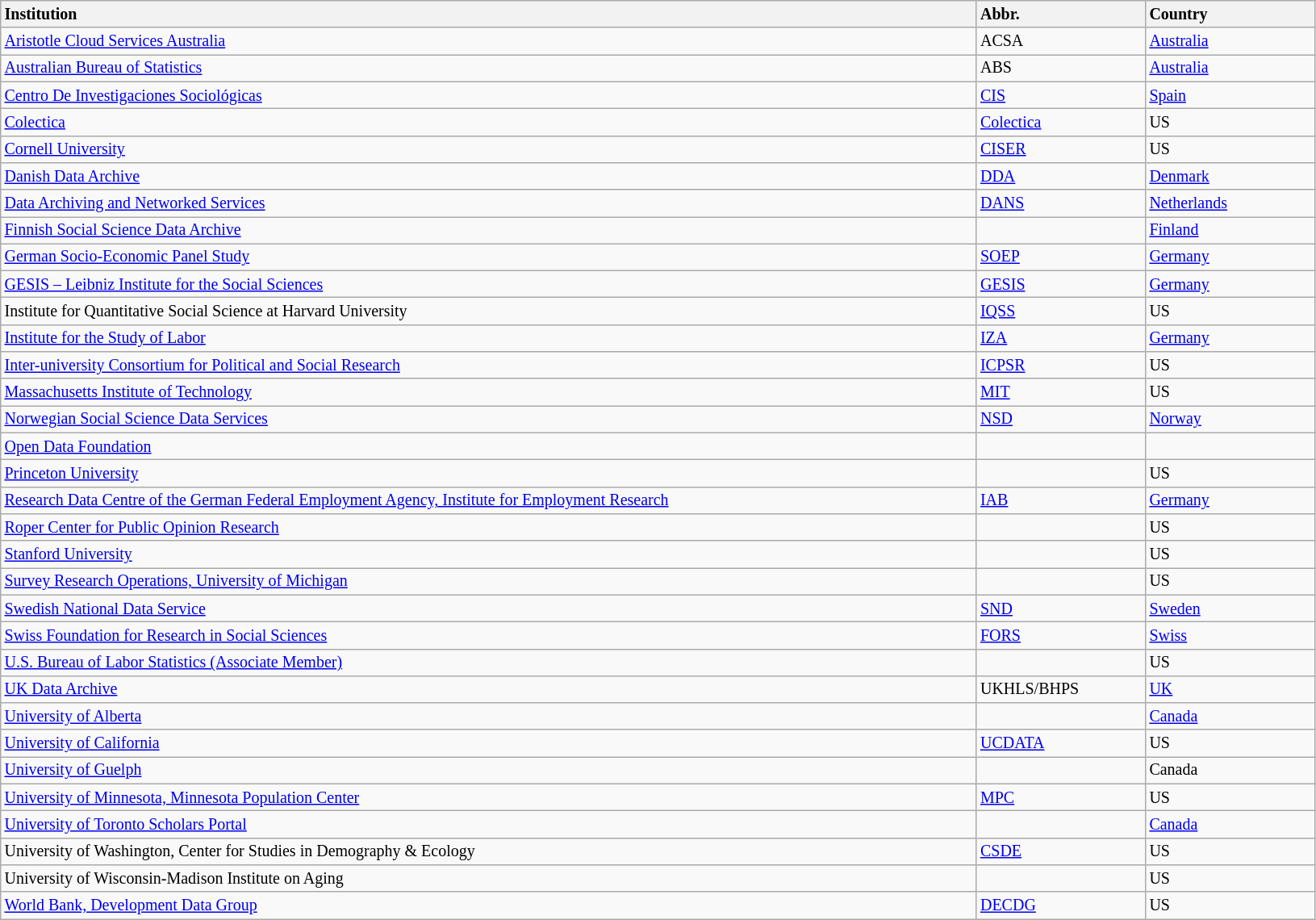<table class="wikitable sortable" style="font-size: smaller">
<tr>
<th style="width: 60em; text-align: left">Institution</th>
<th style="width: 10em; text-align: left">Abbr.</th>
<th style="width: 10em; text-align: left">Country</th>
</tr>
<tr>
<td><a href='#'>Aristotle Cloud Services Australia</a></td>
<td>ACSA</td>
<td><a href='#'>Australia</a></td>
</tr>
<tr>
<td><a href='#'>Australian Bureau of Statistics</a></td>
<td>ABS</td>
<td><a href='#'>Australia</a></td>
</tr>
<tr>
<td><a href='#'>Centro De Investigaciones Sociológicas</a></td>
<td><a href='#'>CIS</a></td>
<td><a href='#'>Spain</a></td>
</tr>
<tr>
<td><a href='#'>Colectica</a></td>
<td><a href='#'>Colectica</a></td>
<td>US</td>
</tr>
<tr>
<td><a href='#'>Cornell University</a></td>
<td><a href='#'>CISER</a></td>
<td>US</td>
</tr>
<tr>
<td><a href='#'>Danish Data Archive</a></td>
<td><a href='#'>DDA</a></td>
<td><a href='#'>Denmark</a></td>
</tr>
<tr>
<td><a href='#'>Data Archiving and Networked Services</a></td>
<td><a href='#'>DANS</a></td>
<td><a href='#'>Netherlands</a></td>
</tr>
<tr>
<td><a href='#'>Finnish Social Science Data Archive</a></td>
<td></td>
<td><a href='#'>Finland</a></td>
</tr>
<tr>
<td><a href='#'>German Socio-Economic Panel Study</a></td>
<td><a href='#'>SOEP</a></td>
<td><a href='#'>Germany</a></td>
</tr>
<tr>
<td><a href='#'>GESIS – Leibniz Institute for the Social Sciences</a></td>
<td><a href='#'>GESIS</a></td>
<td><a href='#'>Germany</a></td>
</tr>
<tr>
<td>Institute for Quantitative Social Science at Harvard University</td>
<td><a href='#'>IQSS</a></td>
<td>US</td>
</tr>
<tr>
<td><a href='#'>Institute for the Study of Labor</a></td>
<td><a href='#'>IZA</a></td>
<td><a href='#'>Germany</a></td>
</tr>
<tr>
<td><a href='#'>Inter-university Consortium for Political and Social Research</a></td>
<td><a href='#'>ICPSR</a></td>
<td>US</td>
</tr>
<tr>
<td><a href='#'>Massachusetts Institute of Technology</a></td>
<td><a href='#'>MIT</a></td>
<td>US</td>
</tr>
<tr>
<td><a href='#'>Norwegian Social Science Data Services</a></td>
<td><a href='#'>NSD</a></td>
<td><a href='#'>Norway</a></td>
</tr>
<tr>
<td><a href='#'>Open Data Foundation</a></td>
<td></td>
<td></td>
</tr>
<tr>
<td><a href='#'>Princeton University</a></td>
<td></td>
<td>US</td>
</tr>
<tr>
<td><a href='#'>Research Data Centre of the German Federal Employment Agency, Institute for Employment Research</a></td>
<td><a href='#'>IAB</a></td>
<td><a href='#'>Germany</a></td>
</tr>
<tr>
<td><a href='#'>Roper Center for Public Opinion Research</a></td>
<td></td>
<td>US</td>
</tr>
<tr>
<td><a href='#'>Stanford University</a></td>
<td></td>
<td>US</td>
</tr>
<tr>
<td><a href='#'>Survey Research Operations, University of Michigan</a></td>
<td></td>
<td>US</td>
</tr>
<tr>
<td><a href='#'>Swedish National Data Service</a></td>
<td><a href='#'>SND</a></td>
<td><a href='#'>Sweden</a></td>
</tr>
<tr>
<td><a href='#'>Swiss Foundation for Research in Social Sciences</a></td>
<td><a href='#'>FORS</a></td>
<td><a href='#'>Swiss</a></td>
</tr>
<tr>
<td><a href='#'>U.S. Bureau of Labor Statistics (Associate Member)</a></td>
<td></td>
<td>US</td>
</tr>
<tr>
<td><a href='#'>UK Data Archive</a></td>
<td>UKHLS/BHPS</td>
<td><a href='#'>UK</a></td>
</tr>
<tr>
<td><a href='#'>University of Alberta</a></td>
<td></td>
<td><a href='#'>Canada</a></td>
</tr>
<tr>
<td><a href='#'>University of California</a></td>
<td><a href='#'>UCDATA</a></td>
<td>US</td>
</tr>
<tr>
<td><a href='#'>University of Guelph</a></td>
<td></td>
<td>Canada</td>
</tr>
<tr>
<td><a href='#'>University of Minnesota, Minnesota Population Center</a></td>
<td><a href='#'>MPC</a></td>
<td>US</td>
</tr>
<tr>
<td><a href='#'>University of Toronto Scholars Portal</a></td>
<td></td>
<td><a href='#'>Canada</a></td>
</tr>
<tr>
<td>University of Washington, Center for Studies in Demography & Ecology</td>
<td><a href='#'>CSDE</a></td>
<td>US</td>
</tr>
<tr>
<td>University of Wisconsin-Madison Institute on Aging</td>
<td></td>
<td>US</td>
</tr>
<tr>
<td><a href='#'>World Bank, Development Data Group</a></td>
<td><a href='#'>DECDG</a></td>
<td>US</td>
</tr>
</table>
